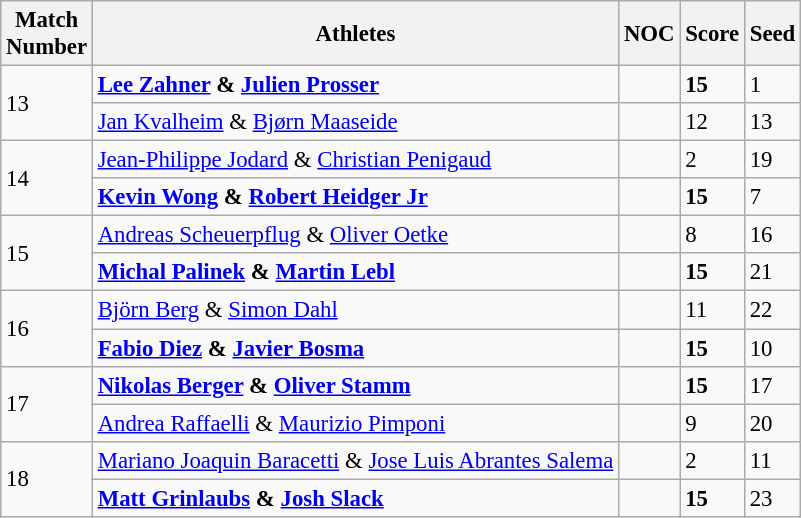<table class="wikitable" style="font-size:95%;">
<tr>
<th>Match <br>Number</th>
<th align="center">Athletes</th>
<th>NOC</th>
<th>Score</th>
<th>Seed</th>
</tr>
<tr>
<td Rowspan=2>13</td>
<td><strong><a href='#'>Lee Zahner</a> & <a href='#'>Julien Prosser</a></strong></td>
<td></td>
<td><strong>15</strong></td>
<td>1</td>
</tr>
<tr>
<td><a href='#'>Jan Kvalheim</a> & <a href='#'>Bjørn Maaseide</a></td>
<td></td>
<td>12</td>
<td>13</td>
</tr>
<tr>
<td Rowspan=2>14</td>
<td><a href='#'>Jean-Philippe Jodard</a> & <a href='#'>Christian Penigaud</a></td>
<td></td>
<td>2</td>
<td>19</td>
</tr>
<tr>
<td><strong><a href='#'>Kevin Wong</a> & <a href='#'>Robert Heidger Jr</a></strong></td>
<td></td>
<td><strong>15</strong></td>
<td>7</td>
</tr>
<tr>
<td Rowspan=2>15</td>
<td><a href='#'>Andreas Scheuerpflug</a> & <a href='#'>Oliver Oetke</a></td>
<td></td>
<td>8</td>
<td>16</td>
</tr>
<tr>
<td><strong><a href='#'>Michal Palinek</a> & <a href='#'>Martin Lebl</a></strong></td>
<td></td>
<td><strong>15</strong></td>
<td>21</td>
</tr>
<tr>
<td Rowspan=2>16</td>
<td><a href='#'>Björn Berg</a> & <a href='#'>Simon Dahl</a></td>
<td></td>
<td>11</td>
<td>22</td>
</tr>
<tr>
<td><strong><a href='#'>Fabio Diez</a> & <a href='#'>Javier Bosma</a></strong></td>
<td></td>
<td><strong>15</strong></td>
<td>10</td>
</tr>
<tr>
<td Rowspan=2>17</td>
<td><strong><a href='#'>Nikolas Berger</a> & <a href='#'>Oliver Stamm</a></strong></td>
<td></td>
<td><strong>15</strong></td>
<td>17</td>
</tr>
<tr>
<td><a href='#'>Andrea Raffaelli</a> & <a href='#'>Maurizio Pimponi</a></td>
<td></td>
<td>9</td>
<td>20</td>
</tr>
<tr>
<td Rowspan=2>18</td>
<td><a href='#'>Mariano Joaquin Baracetti</a> & <a href='#'>Jose Luis Abrantes Salema</a></td>
<td></td>
<td>2</td>
<td>11</td>
</tr>
<tr>
<td><strong><a href='#'>Matt Grinlaubs</a> & <a href='#'>Josh Slack</a></strong></td>
<td></td>
<td><strong>15</strong></td>
<td>23</td>
</tr>
</table>
